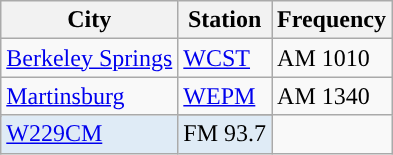<table class="wikitable sortable">
<tr>
<th>City</th>
<th>Station</th>
<th>Frequency</th>
</tr>
<tr>
<td><a href='#'>Berkeley Springs</a></td>
<td><a href='#'>WCST</a></td>
<td>AM 1010</td>
</tr>
<tr>
<td rowspan=2><a href='#'>Martinsburg</a></td>
<td><a href='#'>WEPM</a></td>
<td>AM 1340</td>
</tr>
<tr>
</tr>
<tr style="background-color:#DFEBF6;">
<td><a href='#'>W229CM</a></td>
<td>FM 93.7</td>
</tr>
</table>
